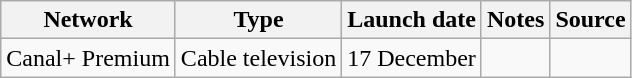<table class="wikitable sortable">
<tr>
<th>Network</th>
<th>Type</th>
<th>Launch date</th>
<th>Notes</th>
<th>Source</th>
</tr>
<tr>
<td>Canal+ Premium</td>
<td>Cable television</td>
<td>17 December</td>
<td></td>
<td></td>
</tr>
</table>
